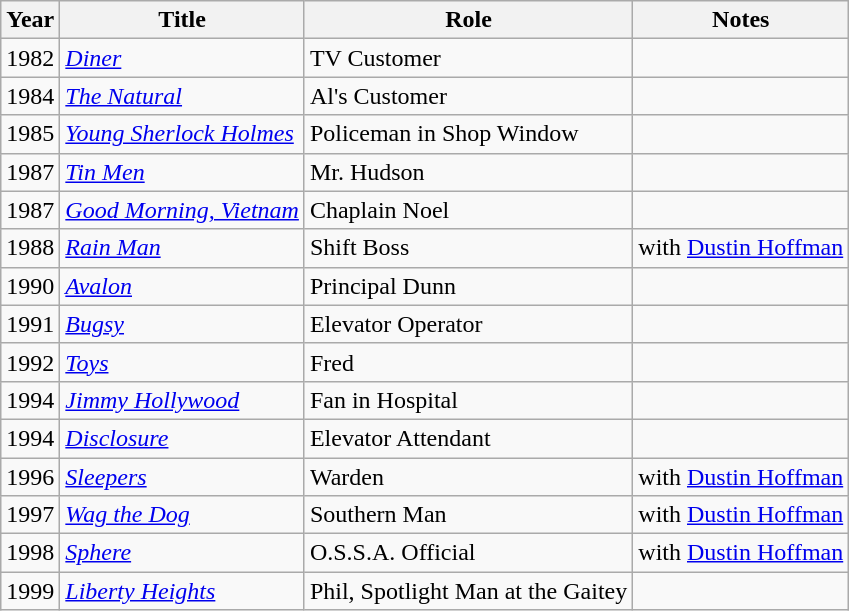<table class="wikitable">
<tr>
<th>Year</th>
<th>Title</th>
<th>Role</th>
<th>Notes</th>
</tr>
<tr>
<td>1982</td>
<td><em><a href='#'>Diner</a></em></td>
<td>TV Customer</td>
<td></td>
</tr>
<tr>
<td>1984</td>
<td><em><a href='#'>The Natural</a></em></td>
<td>Al's Customer</td>
<td></td>
</tr>
<tr>
<td>1985</td>
<td><em><a href='#'>Young Sherlock Holmes</a></em></td>
<td>Policeman in Shop Window</td>
<td></td>
</tr>
<tr>
<td>1987</td>
<td><em><a href='#'>Tin Men</a></em></td>
<td>Mr. Hudson</td>
<td></td>
</tr>
<tr>
<td>1987</td>
<td><em><a href='#'>Good Morning, Vietnam</a></em></td>
<td>Chaplain Noel</td>
<td></td>
</tr>
<tr>
<td>1988</td>
<td><em><a href='#'>Rain Man</a></em></td>
<td>Shift Boss</td>
<td>with <a href='#'>Dustin Hoffman</a></td>
</tr>
<tr>
<td>1990</td>
<td><em><a href='#'>Avalon</a></em></td>
<td>Principal Dunn</td>
<td></td>
</tr>
<tr>
<td>1991</td>
<td><em><a href='#'>Bugsy</a></em></td>
<td>Elevator Operator</td>
<td></td>
</tr>
<tr>
<td>1992</td>
<td><em><a href='#'>Toys</a></em></td>
<td>Fred</td>
<td></td>
</tr>
<tr>
<td>1994</td>
<td><em><a href='#'>Jimmy Hollywood</a></em></td>
<td>Fan in Hospital</td>
<td></td>
</tr>
<tr>
<td>1994</td>
<td><em><a href='#'>Disclosure</a></em></td>
<td>Elevator Attendant</td>
<td></td>
</tr>
<tr>
<td>1996</td>
<td><em><a href='#'>Sleepers</a></em></td>
<td>Warden</td>
<td>with <a href='#'>Dustin Hoffman</a></td>
</tr>
<tr>
<td>1997</td>
<td><em><a href='#'>Wag the Dog</a></em></td>
<td>Southern Man</td>
<td>with <a href='#'>Dustin Hoffman</a></td>
</tr>
<tr>
<td>1998</td>
<td><em><a href='#'>Sphere</a></em></td>
<td>O.S.S.A. Official</td>
<td>with <a href='#'>Dustin Hoffman</a></td>
</tr>
<tr>
<td>1999</td>
<td><em><a href='#'>Liberty Heights</a></em></td>
<td>Phil, Spotlight Man at the Gaitey</td>
<td></td>
</tr>
</table>
